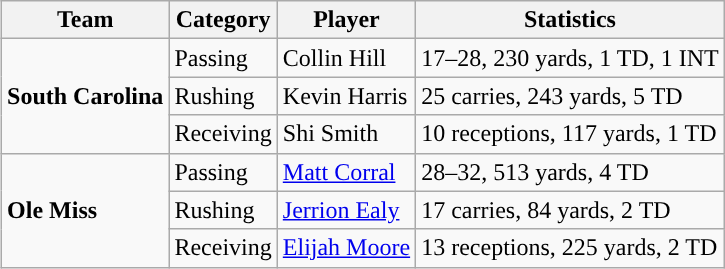<table class="wikitable" style="float: right;">
<tr>
<th>Team</th>
<th>Category</th>
<th>Player</th>
<th>Statistics</th>
</tr>
<tr>
<td rowspan=3><strong>South Carolina</strong></td>
<td>Passing</td>
<td>Collin Hill</td>
<td>17–28, 230 yards, 1 TD, 1 INT</td>
</tr>
<tr>
<td>Rushing</td>
<td>Kevin Harris</td>
<td>25 carries, 243 yards, 5 TD</td>
</tr>
<tr>
<td>Receiving</td>
<td>Shi Smith</td>
<td>10 receptions, 117 yards, 1 TD</td>
</tr>
<tr>
<td rowspan=3><strong>Ole Miss</strong></td>
<td>Passing</td>
<td><a href='#'>Matt Corral</a></td>
<td>28–32, 513 yards, 4 TD</td>
</tr>
<tr>
<td>Rushing</td>
<td><a href='#'>Jerrion Ealy</a></td>
<td>17 carries, 84 yards, 2 TD</td>
</tr>
<tr>
<td>Receiving</td>
<td><a href='#'>Elijah Moore</a></td>
<td>13 receptions, 225 yards, 2 TD</td>
</tr>
</table>
